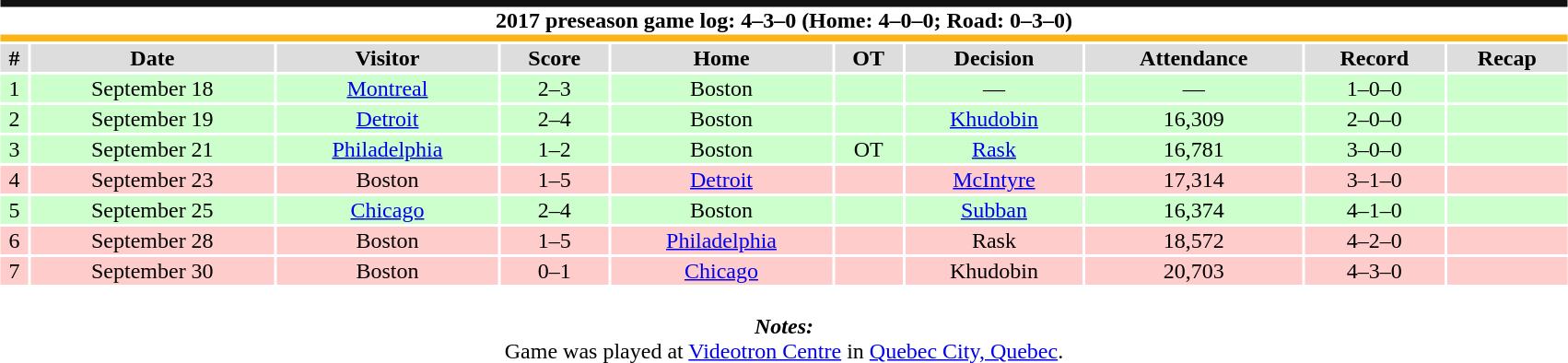<table class="toccolours collapsible collapsed" style="width:90%; clear:both; margin:1.5em auto; text-align:center;">
<tr>
<th colspan=10 style="background:#FFFFFF; border-top:#111111 5px solid; border-bottom:#FCB514 5px solid;">2017 preseason game log: 4–3–0 (Home: 4–0–0; Road: 0–3–0)</th>
</tr>
<tr style="background:#ddd;">
<th>#</th>
<th>Date</th>
<th>Visitor</th>
<th>Score</th>
<th>Home</th>
<th>OT</th>
<th>Decision</th>
<th>Attendance</th>
<th>Record</th>
<th>Recap</th>
</tr>
<tr style="background:#cfc;">
<td>1</td>
<td>September 18</td>
<td><a href='#'>Montreal</a></td>
<td>2–3</td>
<td>Boston</td>
<td></td>
<td>—</td>
<td>—</td>
<td>1–0–0</td>
<td></td>
</tr>
<tr style="background:#cfc;">
<td>2</td>
<td>September 19</td>
<td><a href='#'>Detroit</a></td>
<td>2–4</td>
<td>Boston</td>
<td></td>
<td><a href='#'>Khudobin</a></td>
<td>16,309</td>
<td>2–0–0</td>
<td></td>
</tr>
<tr style="background:#cfc;">
<td>3</td>
<td>September 21</td>
<td><a href='#'>Philadelphia</a></td>
<td>1–2</td>
<td>Boston</td>
<td>OT</td>
<td><a href='#'>Rask</a></td>
<td>16,781</td>
<td>3–0–0</td>
<td></td>
</tr>
<tr style="background:#fcc;">
<td>4</td>
<td>September 23</td>
<td>Boston</td>
<td>1–5</td>
<td><a href='#'>Detroit</a></td>
<td></td>
<td><a href='#'>McIntyre</a></td>
<td>17,314</td>
<td>3–1–0</td>
<td></td>
</tr>
<tr style="background:#cfc;">
<td>5</td>
<td>September 25</td>
<td><a href='#'>Chicago</a></td>
<td>2–4</td>
<td>Boston</td>
<td></td>
<td><a href='#'>Subban</a></td>
<td>16,374</td>
<td>4–1–0</td>
<td></td>
</tr>
<tr style="background:#fcc;">
<td>6</td>
<td>September 28</td>
<td>Boston</td>
<td>1–5</td>
<td><a href='#'>Philadelphia</a></td>
<td></td>
<td>Rask</td>
<td>18,572</td>
<td>4–2–0</td>
<td></td>
</tr>
<tr style="background:#fcc;">
<td>7</td>
<td>September 30</td>
<td>Boston</td>
<td>0–1</td>
<td><a href='#'>Chicago</a></td>
<td></td>
<td>Khudobin</td>
<td>20,703</td>
<td>4–3–0</td>
<td></td>
</tr>
<tr>
<td colspan="10" style="text-align:center;"><br><strong><em>Notes:</em></strong><br>
Game was played at <a href='#'>Videotron Centre</a> in <a href='#'>Quebec City, Quebec</a>.</td>
</tr>
</table>
